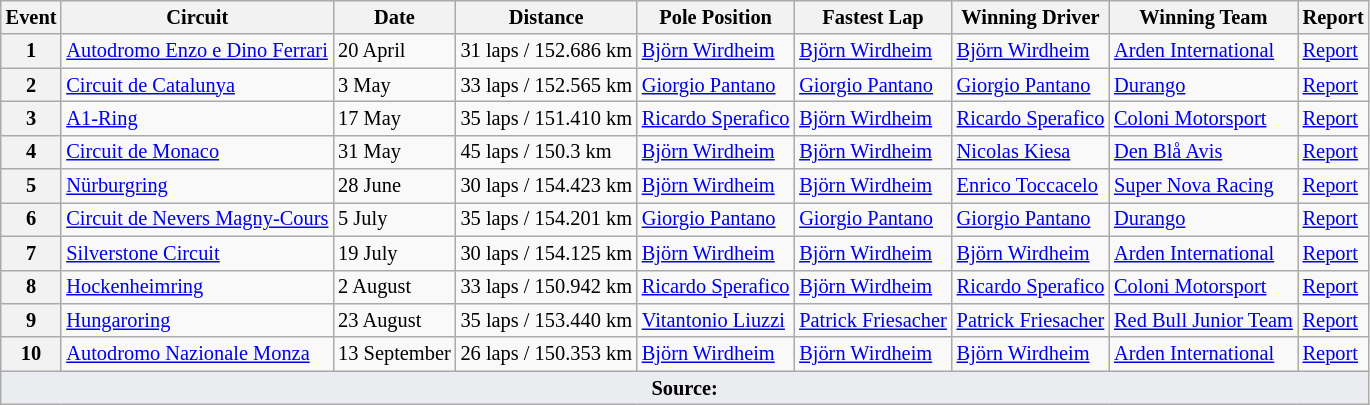<table class="wikitable" style="font-size:85%">
<tr>
<th>Event</th>
<th>Circuit</th>
<th>Date</th>
<th>Distance</th>
<th>Pole Position</th>
<th>Fastest Lap</th>
<th>Winning Driver</th>
<th>Winning Team</th>
<th>Report</th>
</tr>
<tr>
<th>1</th>
<td> <a href='#'>Autodromo Enzo e Dino Ferrari</a></td>
<td>20 April</td>
<td nowrap>31 laps / 152.686 km</td>
<td> <a href='#'>Björn Wirdheim</a></td>
<td> <a href='#'>Björn Wirdheim</a></td>
<td> <a href='#'>Björn Wirdheim</a></td>
<td> <a href='#'>Arden International</a></td>
<td><a href='#'>Report</a></td>
</tr>
<tr>
<th>2</th>
<td> <a href='#'>Circuit de Catalunya</a></td>
<td>3 May</td>
<td>33 laps / 152.565 km</td>
<td> <a href='#'>Giorgio Pantano</a></td>
<td> <a href='#'>Giorgio Pantano</a></td>
<td> <a href='#'>Giorgio Pantano</a></td>
<td> <a href='#'>Durango</a></td>
<td><a href='#'>Report</a></td>
</tr>
<tr>
<th>3</th>
<td> <a href='#'>A1-Ring</a></td>
<td>17 May</td>
<td>35 laps / 151.410 km</td>
<td> <a href='#'>Ricardo Sperafico</a></td>
<td> <a href='#'>Björn Wirdheim</a></td>
<td> <a href='#'>Ricardo Sperafico</a></td>
<td> <a href='#'>Coloni Motorsport</a></td>
<td><a href='#'>Report</a></td>
</tr>
<tr>
<th>4</th>
<td> <a href='#'>Circuit de Monaco</a></td>
<td>31 May</td>
<td>45 laps / 150.3 km</td>
<td> <a href='#'>Björn Wirdheim</a></td>
<td> <a href='#'>Björn Wirdheim</a></td>
<td> <a href='#'>Nicolas Kiesa</a></td>
<td> <a href='#'>Den Blå Avis</a></td>
<td><a href='#'>Report</a></td>
</tr>
<tr>
<th>5</th>
<td> <a href='#'>Nürburgring</a></td>
<td>28 June</td>
<td>30 laps / 154.423 km</td>
<td> <a href='#'>Björn Wirdheim</a></td>
<td> <a href='#'>Björn Wirdheim</a></td>
<td> <a href='#'>Enrico Toccacelo</a></td>
<td> <a href='#'>Super Nova Racing</a></td>
<td><a href='#'>Report</a></td>
</tr>
<tr>
<th>6</th>
<td nowrap> <a href='#'>Circuit de Nevers Magny-Cours</a></td>
<td>5 July</td>
<td>35 laps / 154.201 km</td>
<td> <a href='#'>Giorgio Pantano</a></td>
<td> <a href='#'>Giorgio Pantano</a></td>
<td> <a href='#'>Giorgio Pantano</a></td>
<td> <a href='#'>Durango</a></td>
<td><a href='#'>Report</a></td>
</tr>
<tr>
<th>7</th>
<td> <a href='#'>Silverstone Circuit</a></td>
<td>19 July</td>
<td>30 laps / 154.125 km</td>
<td> <a href='#'>Björn Wirdheim</a></td>
<td> <a href='#'>Björn Wirdheim</a></td>
<td> <a href='#'>Björn Wirdheim</a></td>
<td> <a href='#'>Arden International</a></td>
<td><a href='#'>Report</a></td>
</tr>
<tr>
<th>8</th>
<td> <a href='#'>Hockenheimring</a></td>
<td>2 August</td>
<td>33 laps / 150.942 km</td>
<td nowrap> <a href='#'>Ricardo Sperafico</a></td>
<td> <a href='#'>Björn Wirdheim</a></td>
<td nowrap> <a href='#'>Ricardo Sperafico</a></td>
<td> <a href='#'>Coloni Motorsport</a></td>
<td><a href='#'>Report</a></td>
</tr>
<tr>
<th>9</th>
<td> <a href='#'>Hungaroring</a></td>
<td>23 August</td>
<td>35 laps / 153.440 km</td>
<td> <a href='#'>Vitantonio Liuzzi</a></td>
<td nowrap> <a href='#'>Patrick Friesacher</a></td>
<td nowrap> <a href='#'>Patrick Friesacher</a></td>
<td nowrap> <a href='#'>Red Bull Junior Team</a></td>
<td><a href='#'>Report</a></td>
</tr>
<tr>
<th>10</th>
<td nowrap> <a href='#'>Autodromo Nazionale Monza</a></td>
<td nowrap>13 September</td>
<td>26 laps / 150.353 km</td>
<td> <a href='#'>Björn Wirdheim</a></td>
<td> <a href='#'>Björn Wirdheim</a></td>
<td> <a href='#'>Björn Wirdheim</a></td>
<td> <a href='#'>Arden International</a></td>
<td><a href='#'>Report</a></td>
</tr>
<tr class="sortbottom">
<td colspan="9" style="background-color:#EAECF0;text-align:center"><strong>Source:</strong></td>
</tr>
</table>
